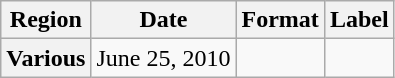<table class="wikitable plainrowheaders">
<tr>
<th scope="col">Region</th>
<th scope="col">Date</th>
<th scope="col">Format</th>
<th scope="col">Label</th>
</tr>
<tr>
<th scope="row">Various</th>
<td>June 25, 2010</td>
<td></td>
<td></td>
</tr>
</table>
